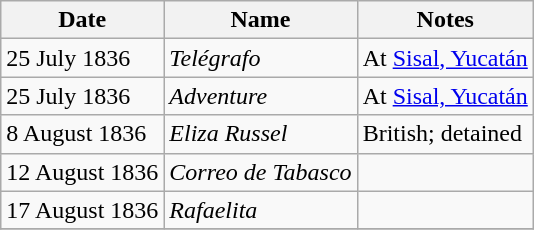<table class="sortable wikitable">
<tr>
<th>Date</th>
<th>Name</th>
<th>Notes</th>
</tr>
<tr>
<td>25 July 1836</td>
<td><em>Telégrafo</em></td>
<td>At <a href='#'>Sisal, Yucatán</a></td>
</tr>
<tr>
<td>25 July 1836</td>
<td><em>Adventure</em></td>
<td>At <a href='#'>Sisal, Yucatán</a></td>
</tr>
<tr>
<td>8 August 1836</td>
<td><em>Eliza Russel</em></td>
<td>British; detained</td>
</tr>
<tr>
<td>12 August 1836</td>
<td><em>Correo de Tabasco</em></td>
<td></td>
</tr>
<tr>
<td>17 August 1836</td>
<td><em>Rafaelita</em></td>
<td></td>
</tr>
<tr>
</tr>
</table>
